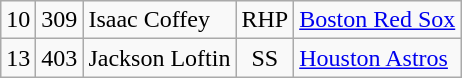<table class="wikitable">
<tr align="center">
<td>10</td>
<td>309</td>
<td align="left">Isaac Coffey</td>
<td>RHP</td>
<td align="left"><a href='#'>Boston Red Sox</a></td>
</tr>
<tr align="center">
<td>13</td>
<td>403</td>
<td align="left">Jackson Loftin</td>
<td>SS</td>
<td align="left"><a href='#'>Houston Astros</a></td>
</tr>
</table>
